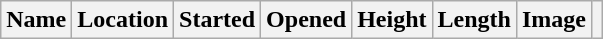<table class="wikitable sortable">
<tr>
<th>Name</th>
<th>Location</th>
<th>Started</th>
<th>Opened</th>
<th>Height</th>
<th>Length</th>
<th>Image</th>
<th><br>






































</th>
</tr>
</table>
